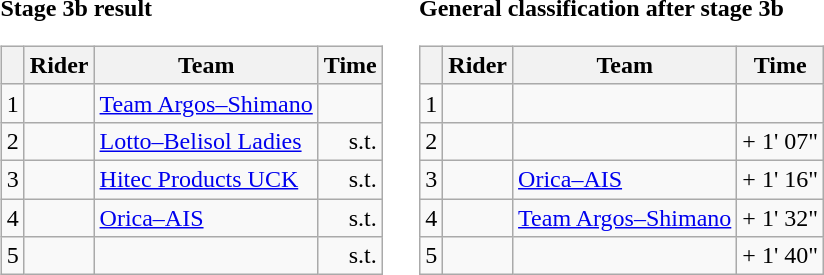<table>
<tr>
<td><strong>Stage 3b result</strong><br><table class="wikitable">
<tr>
<th></th>
<th>Rider</th>
<th>Team</th>
<th>Time</th>
</tr>
<tr>
<td>1</td>
<td> </td>
<td><a href='#'>Team Argos–Shimano</a></td>
<td align="right"></td>
</tr>
<tr>
<td>2</td>
<td></td>
<td><a href='#'>Lotto–Belisol Ladies</a></td>
<td align="right">s.t.</td>
</tr>
<tr>
<td>3</td>
<td></td>
<td><a href='#'>Hitec Products UCK</a></td>
<td align="right">s.t.</td>
</tr>
<tr>
<td>4</td>
<td></td>
<td><a href='#'>Orica–AIS</a></td>
<td align="right">s.t.</td>
</tr>
<tr>
<td>5</td>
<td></td>
<td></td>
<td align="right">s.t.</td>
</tr>
</table>
</td>
<td></td>
<td><strong>General classification after stage 3b</strong><br><table class="wikitable">
<tr>
<th></th>
<th>Rider</th>
<th>Team</th>
<th>Time</th>
</tr>
<tr>
<td>1</td>
<td> </td>
<td></td>
<td align="right"></td>
</tr>
<tr>
<td>2</td>
<td></td>
<td></td>
<td align="right">+ 1' 07"</td>
</tr>
<tr>
<td>3</td>
<td></td>
<td><a href='#'>Orica–AIS</a></td>
<td align="right">+ 1' 16"</td>
</tr>
<tr>
<td>4</td>
<td> </td>
<td><a href='#'>Team Argos–Shimano</a></td>
<td align="right">+ 1' 32"</td>
</tr>
<tr>
<td>5</td>
<td></td>
<td></td>
<td align="right">+ 1' 40"</td>
</tr>
</table>
</td>
</tr>
</table>
